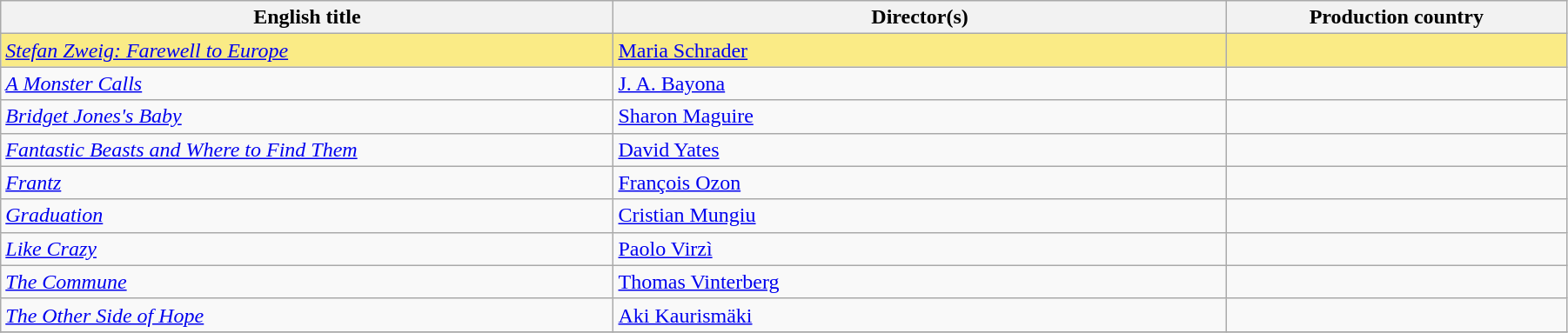<table class="wikitable" width="95%" cellpadding="5">
<tr>
<th width="18%">English title</th>
<th width="18%">Director(s)</th>
<th width="10%">Production country</th>
</tr>
<tr style="background:#FAEB86">
<td><em><a href='#'>Stefan Zweig: Farewell to Europe</a></em></td>
<td><a href='#'>Maria Schrader</a></td>
<td>  </td>
</tr>
<tr>
<td><em><a href='#'>A Monster Calls</a></em></td>
<td><a href='#'>J. A. Bayona</a></td>
<td></td>
</tr>
<tr>
<td><em><a href='#'>Bridget Jones's Baby</a></em></td>
<td><a href='#'>Sharon Maguire</a></td>
<td>   </td>
</tr>
<tr>
<td><em><a href='#'>Fantastic Beasts and Where to Find Them</a></em></td>
<td><a href='#'>David Yates</a></td>
<td> </td>
</tr>
<tr>
<td><em><a href='#'>Frantz</a></em></td>
<td><a href='#'>François Ozon</a></td>
<td> </td>
</tr>
<tr>
<td><em><a href='#'>Graduation</a></em></td>
<td><a href='#'>Cristian Mungiu</a></td>
<td>  </td>
</tr>
<tr>
<td><em><a href='#'>Like Crazy</a></em></td>
<td><a href='#'>Paolo Virzì</a></td>
<td> </td>
</tr>
<tr>
<td><em><a href='#'>The Commune</a></em></td>
<td><a href='#'>Thomas Vinterberg</a></td>
<td>  </td>
</tr>
<tr>
<td><em><a href='#'>The Other Side of Hope</a></em></td>
<td><a href='#'>Aki Kaurismäki</a></td>
<td> </td>
</tr>
<tr>
</tr>
</table>
